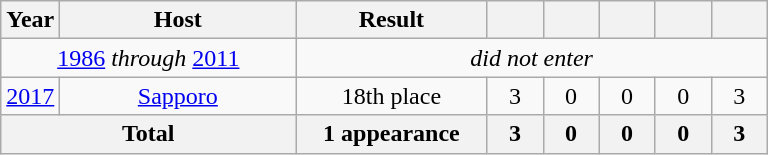<table class="wikitable" style="text-align:center">
<tr>
<th width=30>Year</th>
<th width=150>Host</th>
<th width=120>Result</th>
<th width=30></th>
<th width=30></th>
<th width=30></th>
<th width=30></th>
<th width=30></th>
</tr>
<tr>
<td colspan=2><a href='#'>1986</a> <em>through</em> <a href='#'>2011</a></td>
<td colspan=6><em>did not enter</em></td>
</tr>
<tr>
<td><a href='#'>2017</a></td>
<td> <a href='#'>Sapporo</a></td>
<td>18th place<br></td>
<td>3</td>
<td>0</td>
<td>0</td>
<td>0</td>
<td>3</td>
</tr>
<tr>
<th colspan=2>Total</th>
<th>1 appearance</th>
<th>3</th>
<th>0</th>
<th>0</th>
<th>0</th>
<th>3</th>
</tr>
</table>
